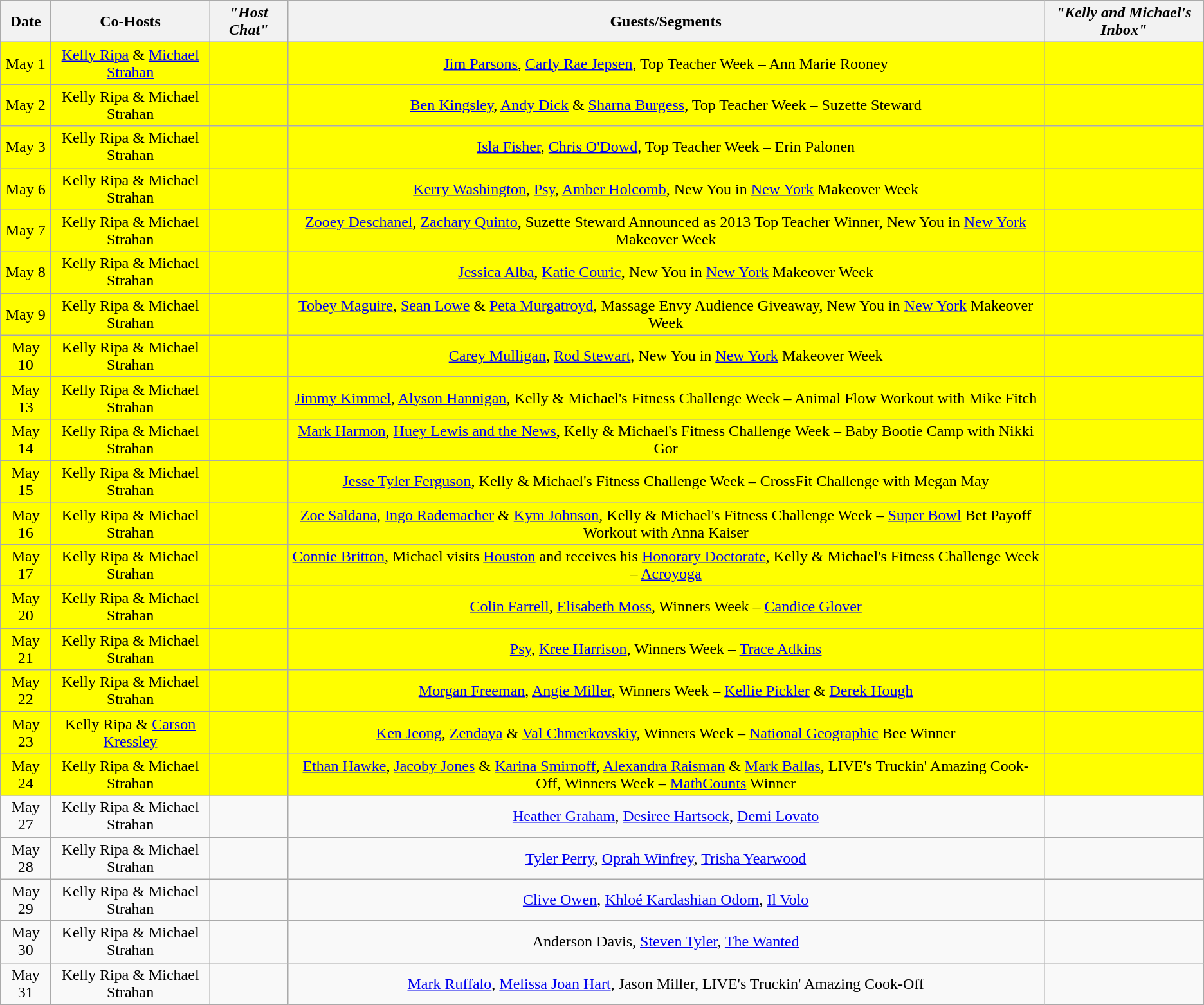<table class="wikitable sortable" style="text-align:center;">
<tr>
<th>Date</th>
<th>Co-Hosts</th>
<th><em>"Host Chat"</em></th>
<th>Guests/Segments</th>
<th><em>"Kelly and Michael's Inbox"</em></th>
</tr>
<tr style="background:yellow;">
<td>May 1</td>
<td><a href='#'>Kelly Ripa</a> & <a href='#'>Michael Strahan</a></td>
<td></td>
<td><a href='#'>Jim Parsons</a>, <a href='#'>Carly Rae Jepsen</a>, Top Teacher Week – Ann Marie Rooney</td>
<td></td>
</tr>
<tr style="background:yellow;">
<td>May 2</td>
<td>Kelly Ripa & Michael Strahan</td>
<td></td>
<td><a href='#'>Ben Kingsley</a>, <a href='#'>Andy Dick</a> & <a href='#'>Sharna Burgess</a>, Top Teacher Week – Suzette Steward</td>
<td></td>
</tr>
<tr style="background:yellow;">
<td>May 3</td>
<td>Kelly Ripa & Michael Strahan</td>
<td></td>
<td><a href='#'>Isla Fisher</a>, <a href='#'>Chris O'Dowd</a>, Top Teacher Week – Erin Palonen</td>
<td></td>
</tr>
<tr style="background:yellow;">
<td>May 6</td>
<td>Kelly Ripa & Michael Strahan</td>
<td></td>
<td><a href='#'>Kerry Washington</a>, <a href='#'>Psy</a>, <a href='#'>Amber Holcomb</a>, New You in <a href='#'>New York</a> Makeover Week</td>
<td></td>
</tr>
<tr style="background:yellow;">
<td>May 7</td>
<td>Kelly Ripa & Michael Strahan</td>
<td></td>
<td><a href='#'>Zooey Deschanel</a>, <a href='#'>Zachary Quinto</a>, Suzette Steward Announced as 2013 Top Teacher Winner, New You in <a href='#'>New York</a> Makeover Week</td>
<td></td>
</tr>
<tr style="background:yellow;">
<td>May 8</td>
<td>Kelly Ripa & Michael Strahan</td>
<td></td>
<td><a href='#'>Jessica Alba</a>, <a href='#'>Katie Couric</a>, New You in <a href='#'>New York</a> Makeover Week</td>
<td></td>
</tr>
<tr style="background:yellow;">
<td>May 9</td>
<td>Kelly Ripa & Michael Strahan</td>
<td></td>
<td><a href='#'>Tobey Maguire</a>, <a href='#'>Sean Lowe</a> & <a href='#'>Peta Murgatroyd</a>, Massage Envy Audience Giveaway, New You in <a href='#'>New York</a> Makeover Week</td>
<td></td>
</tr>
<tr style="background:yellow;">
<td>May 10</td>
<td>Kelly Ripa & Michael Strahan</td>
<td></td>
<td><a href='#'>Carey Mulligan</a>, <a href='#'>Rod Stewart</a>, New You in <a href='#'>New York</a> Makeover Week</td>
<td></td>
</tr>
<tr style="background:yellow;">
<td>May 13</td>
<td>Kelly Ripa & Michael Strahan</td>
<td></td>
<td><a href='#'>Jimmy Kimmel</a>, <a href='#'>Alyson Hannigan</a>, Kelly & Michael's Fitness Challenge Week – Animal Flow Workout with Mike Fitch</td>
<td></td>
</tr>
<tr style="background:yellow;">
<td>May 14</td>
<td>Kelly Ripa & Michael Strahan</td>
<td></td>
<td><a href='#'>Mark Harmon</a>, <a href='#'>Huey Lewis and the News</a>, Kelly & Michael's Fitness Challenge Week – Baby Bootie Camp with Nikki Gor</td>
<td></td>
</tr>
<tr style="background:yellow;">
<td>May 15</td>
<td>Kelly Ripa & Michael Strahan</td>
<td></td>
<td><a href='#'>Jesse Tyler Ferguson</a>, Kelly & Michael's Fitness Challenge Week – CrossFit Challenge with Megan May</td>
<td></td>
</tr>
<tr style="background:yellow;">
<td>May 16</td>
<td>Kelly Ripa & Michael Strahan</td>
<td></td>
<td><a href='#'>Zoe Saldana</a>, <a href='#'>Ingo Rademacher</a> & <a href='#'>Kym Johnson</a>, Kelly & Michael's Fitness Challenge Week – <a href='#'>Super Bowl</a> Bet Payoff Workout with Anna Kaiser</td>
<td></td>
</tr>
<tr style="background:yellow;">
<td>May 17</td>
<td>Kelly Ripa & Michael Strahan</td>
<td></td>
<td><a href='#'>Connie Britton</a>, Michael visits <a href='#'>Houston</a> and receives his <a href='#'>Honorary Doctorate</a>, Kelly & Michael's Fitness Challenge Week – <a href='#'>Acroyoga</a></td>
<td></td>
</tr>
<tr style="background:yellow;">
<td>May 20</td>
<td>Kelly Ripa & Michael Strahan</td>
<td></td>
<td><a href='#'>Colin Farrell</a>, <a href='#'>Elisabeth Moss</a>, Winners Week – <a href='#'>Candice Glover</a></td>
<td></td>
</tr>
<tr style="background:yellow;">
<td>May 21</td>
<td>Kelly Ripa & Michael Strahan</td>
<td></td>
<td><a href='#'>Psy</a>, <a href='#'>Kree Harrison</a>, Winners Week – <a href='#'>Trace Adkins</a></td>
<td></td>
</tr>
<tr style="background:yellow;">
<td>May 22</td>
<td>Kelly Ripa & Michael Strahan</td>
<td></td>
<td><a href='#'>Morgan Freeman</a>, <a href='#'>Angie Miller</a>, Winners Week – <a href='#'>Kellie Pickler</a> & <a href='#'>Derek Hough</a></td>
<td></td>
</tr>
<tr style="background:yellow;">
<td>May 23</td>
<td>Kelly Ripa & <a href='#'>Carson Kressley</a></td>
<td></td>
<td><a href='#'>Ken Jeong</a>, <a href='#'>Zendaya</a> & <a href='#'>Val Chmerkovskiy</a>, Winners Week – <a href='#'>National Geographic</a> Bee Winner</td>
<td></td>
</tr>
<tr style="background:yellow;">
<td>May 24</td>
<td>Kelly Ripa & Michael Strahan</td>
<td></td>
<td><a href='#'>Ethan Hawke</a>, <a href='#'>Jacoby Jones</a> & <a href='#'>Karina Smirnoff</a>, <a href='#'>Alexandra Raisman</a> & <a href='#'>Mark Ballas</a>, LIVE's Truckin' Amazing Cook-Off, Winners Week – <a href='#'>MathCounts</a> Winner</td>
<td></td>
</tr>
<tr>
<td>May 27</td>
<td>Kelly Ripa & Michael Strahan</td>
<td></td>
<td><a href='#'>Heather Graham</a>, <a href='#'>Desiree Hartsock</a>, <a href='#'>Demi Lovato</a></td>
<td></td>
</tr>
<tr>
<td>May 28</td>
<td>Kelly Ripa & Michael Strahan</td>
<td></td>
<td><a href='#'>Tyler Perry</a>, <a href='#'>Oprah Winfrey</a>, <a href='#'>Trisha Yearwood</a></td>
<td></td>
</tr>
<tr>
<td>May 29</td>
<td>Kelly Ripa & Michael Strahan</td>
<td></td>
<td><a href='#'>Clive Owen</a>, <a href='#'>Khloé Kardashian Odom</a>, <a href='#'>Il Volo</a></td>
<td></td>
</tr>
<tr>
<td>May 30</td>
<td>Kelly Ripa & Michael Strahan</td>
<td></td>
<td>Anderson Davis, <a href='#'>Steven Tyler</a>, <a href='#'>The Wanted</a></td>
<td></td>
</tr>
<tr>
<td>May 31</td>
<td>Kelly Ripa & Michael Strahan</td>
<td></td>
<td><a href='#'>Mark Ruffalo</a>, <a href='#'>Melissa Joan Hart</a>, Jason Miller, LIVE's Truckin' Amazing Cook-Off</td>
<td></td>
</tr>
</table>
